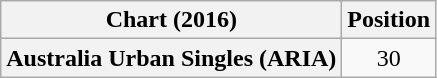<table class="wikitable plainrowheaders">
<tr>
<th scope="col">Chart (2016)</th>
<th scope="col">Position</th>
</tr>
<tr>
<th scope="row">Australia Urban Singles (ARIA)</th>
<td style="text-align:center;">30</td>
</tr>
</table>
